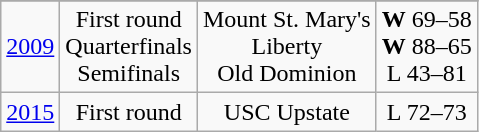<table class="wikitable">
<tr>
</tr>
<tr align="center">
<td><a href='#'>2009</a></td>
<td>First round<br>Quarterfinals<br>Semifinals</td>
<td>Mount St. Mary's<br>Liberty<br>Old Dominion</td>
<td><strong>W</strong> 69–58<br><strong>W</strong> 88–65<br>L 43–81</td>
</tr>
<tr align="center">
<td><a href='#'>2015</a></td>
<td>First round</td>
<td>USC Upstate</td>
<td>L 72–73</td>
</tr>
</table>
